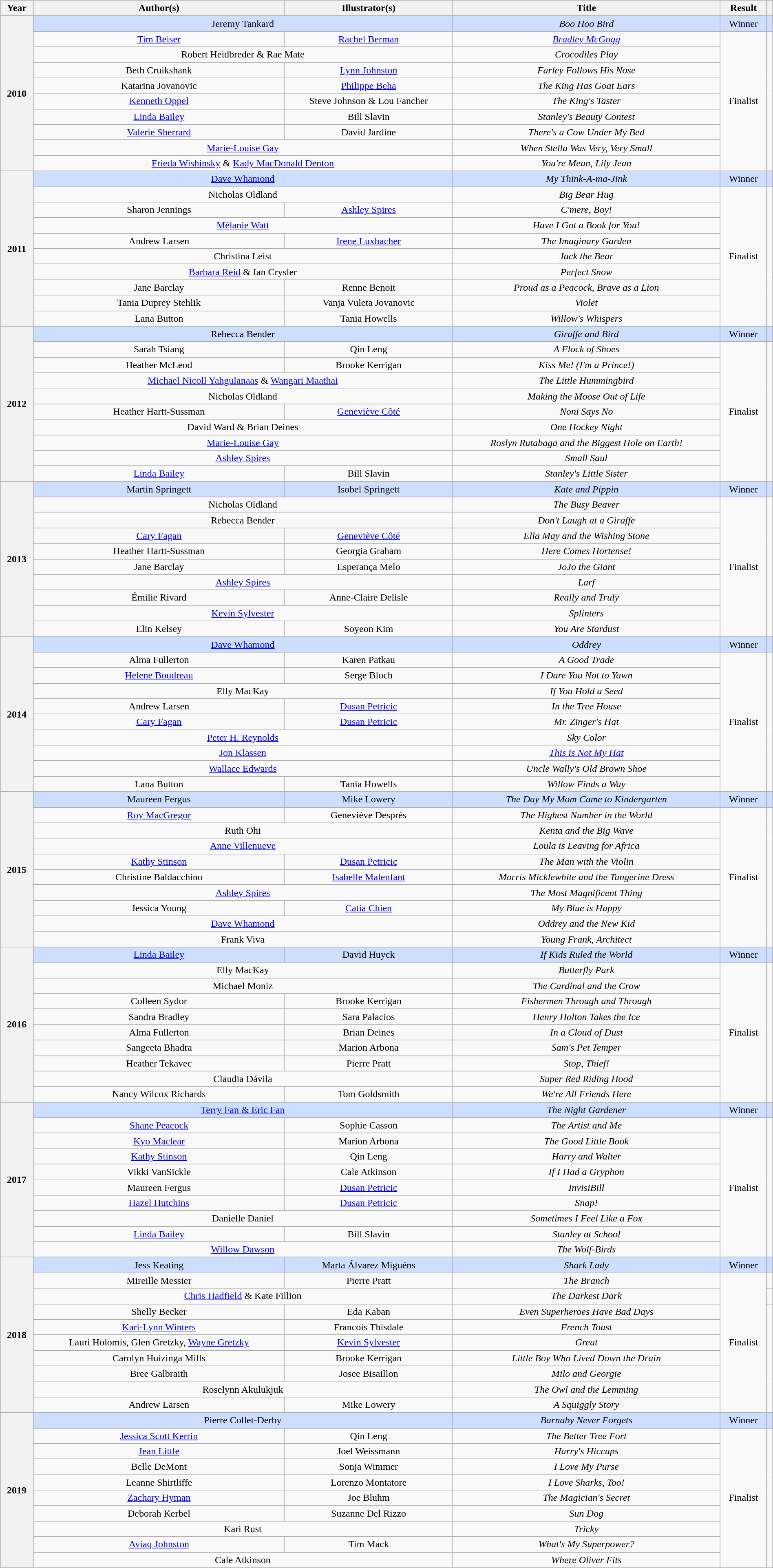<table class="wikitable mw-collapsable" style="text-align: center;" width="100%">
<tr>
<th scope=col>Year</th>
<th scope=col>Author(s)</th>
<th scope=col>Illustrator(s)</th>
<th scope=col>Title</th>
<th scope=col>Result</th>
<th></th>
</tr>
<tr style="background:#cddeff">
<th rowspan="10">2010</th>
<td colspan="2">Jeremy Tankard</td>
<td><em>Boo Hoo Bird</em></td>
<td>Winner</td>
<td></td>
</tr>
<tr>
<td><a href='#'>Tim Beiser</a></td>
<td><a href='#'>Rachel Berman</a></td>
<td><em><a href='#'>Bradley McGogg</a></em></td>
<td rowspan="9">Finalist</td>
<td rowspan="9"></td>
</tr>
<tr>
<td colspan="2">Robert Heidbreder & Rae Mate</td>
<td><em>Crocodiles Play</em></td>
</tr>
<tr>
<td>Beth Cruikshank</td>
<td><a href='#'>Lynn Johnston</a></td>
<td><em>Farley Follows His Nose</em></td>
</tr>
<tr>
<td>Katarina Jovanovic</td>
<td><a href='#'>Philippe Beha</a></td>
<td><em>The King Has Goat Ears</em></td>
</tr>
<tr>
<td><a href='#'>Kenneth Oppel</a></td>
<td>Steve Johnson & Lou Fancher</td>
<td><em>The King's Taster</em></td>
</tr>
<tr>
<td><a href='#'>Linda Bailey</a></td>
<td>Bill Slavin</td>
<td><em>Stanley's Beauty Contest</em></td>
</tr>
<tr>
<td><a href='#'>Valerie Sherrard</a></td>
<td>David Jardine</td>
<td><em>There's a Cow Under My Bed</em></td>
</tr>
<tr>
<td colspan="2"><a href='#'>Marie-Louise Gay</a></td>
<td><em>When Stella Was Very, Very Small</em></td>
</tr>
<tr>
<td colspan="2"><a href='#'>Frieda Wishinsky</a> & <a href='#'>Kady MacDonald Denton</a></td>
<td><em>You're Mean, Lily Jean</em></td>
</tr>
<tr style="background:#cddeff">
<th rowspan="10">2011</th>
<td colspan="2"><a href='#'>Dave Whamond</a></td>
<td><em>My Think-A-ma-Jink</em></td>
<td>Winner</td>
<td></td>
</tr>
<tr>
<td colspan="2">Nicholas Oldland</td>
<td><em>Big Bear Hug</em></td>
<td rowspan="9">Finalist</td>
<td rowspan="9"></td>
</tr>
<tr>
<td>Sharon Jennings</td>
<td><a href='#'>Ashley Spires</a></td>
<td><em>C'mere, Boy!</em></td>
</tr>
<tr>
<td colspan="2"><a href='#'>Mélanie Watt</a></td>
<td><em>Have I Got a Book for You!</em></td>
</tr>
<tr>
<td>Andrew Larsen</td>
<td><a href='#'>Irene Luxbacher</a></td>
<td><em>The Imaginary Garden</em></td>
</tr>
<tr>
<td colspan="2">Christina Leist</td>
<td><em>Jack the Bear</em></td>
</tr>
<tr>
<td colspan="2"><a href='#'>Barbara Reid</a> & Ian Crysler</td>
<td><em>Perfect Snow</em></td>
</tr>
<tr>
<td>Jane Barclay</td>
<td>Renne Benoit</td>
<td><em>Proud as a Peacock, Brave as a Lion</em></td>
</tr>
<tr>
<td>Tania Duprey Stehlik</td>
<td>Vanja Vuleta Jovanovic</td>
<td><em>Violet</em></td>
</tr>
<tr>
<td>Lana Button</td>
<td>Tania Howells</td>
<td><em>Willow's Whispers</em></td>
</tr>
<tr style="background:#cddeff">
<th rowspan="10">2012</th>
<td colspan="2">Rebecca Bender</td>
<td><em>Giraffe and Bird</em></td>
<td>Winner</td>
<td></td>
</tr>
<tr>
<td>Sarah Tsiang</td>
<td>Qin Leng</td>
<td><em>A Flock of Shoes</em></td>
<td rowspan="9">Finalist</td>
<td rowspan="9"></td>
</tr>
<tr>
<td>Heather McLeod</td>
<td>Brooke Kerrigan</td>
<td><em>Kiss Me! (I'm a Prince!)</em></td>
</tr>
<tr>
<td colspan="2"><a href='#'>Michael Nicoll Yahgulanaas</a> & <a href='#'>Wangari Maathai</a></td>
<td><em>The Little Hummingbird</em></td>
</tr>
<tr>
<td colspan="2">Nicholas Oldland</td>
<td><em>Making the Moose Out of Life</em></td>
</tr>
<tr>
<td>Heather Hartt-Sussman</td>
<td><a href='#'>Geneviève Côté</a></td>
<td><em>Noni Says No</em></td>
</tr>
<tr>
<td colspan="2">David Ward & Brian Deines</td>
<td><em>One Hockey Night</em></td>
</tr>
<tr>
<td colspan="2"><a href='#'>Marie-Louise Gay</a></td>
<td><em>Roslyn Rutabaga and the Biggest Hole on Earth!</em></td>
</tr>
<tr>
<td colspan="2"><a href='#'>Ashley Spires</a></td>
<td><em>Small Saul</em></td>
</tr>
<tr>
<td><a href='#'>Linda Bailey</a></td>
<td>Bill Slavin</td>
<td><em>Stanley's Little Sister</em></td>
</tr>
<tr style="background:#cddeff">
<th rowspan="10">2013</th>
<td>Martin Springett</td>
<td>Isobel Springett</td>
<td><em>Kate and Pippin</em></td>
<td>Winner</td>
<td></td>
</tr>
<tr>
<td colspan="2">Nicholas Oldland</td>
<td><em>The Busy Beaver</em></td>
<td rowspan="9">Finalist</td>
<td rowspan="9"></td>
</tr>
<tr>
<td colspan="2">Rebecca Bender</td>
<td><em>Don't Laugh at a Giraffe</em></td>
</tr>
<tr>
<td><a href='#'>Cary Fagan</a></td>
<td><a href='#'>Geneviève Côté</a></td>
<td><em>Ella May and the Wishing Stone</em></td>
</tr>
<tr>
<td>Heather Hartt-Sussman</td>
<td>Georgia Graham</td>
<td><em>Here Comes Hortense!</em></td>
</tr>
<tr>
<td>Jane Barclay</td>
<td>Esperança Melo</td>
<td><em>JoJo the Giant</em></td>
</tr>
<tr>
<td colspan="2"><a href='#'>Ashley Spires</a></td>
<td><em>Larf</em></td>
</tr>
<tr>
<td>Émilie Rivard</td>
<td>Anne-Claire Delisle</td>
<td><em>Really and Truly</em></td>
</tr>
<tr>
<td colspan="2"><a href='#'>Kevin Sylvester</a></td>
<td><em>Splinters</em></td>
</tr>
<tr>
<td>Elin Kelsey</td>
<td>Soyeon Kim</td>
<td><em>You Are Stardust</em></td>
</tr>
<tr style="background:#cddeff">
<th rowspan="10">2014</th>
<td colspan="2"><a href='#'>Dave Whamond</a></td>
<td><em>Oddrey</em></td>
<td>Winner</td>
<td></td>
</tr>
<tr>
<td>Alma Fullerton</td>
<td>Karen Patkau</td>
<td><em>A Good Trade</em></td>
<td rowspan="9">Finalist</td>
<td rowspan="9"></td>
</tr>
<tr>
<td><a href='#'>Helene Boudreau</a></td>
<td>Serge Bloch</td>
<td><em>I Dare You Not to Yawn</em></td>
</tr>
<tr>
<td colspan="2">Elly MacKay</td>
<td><em>If You Hold a Seed</em></td>
</tr>
<tr>
<td>Andrew Larsen</td>
<td><a href='#'>Dusan Petricic</a></td>
<td><em>In the Tree House</em></td>
</tr>
<tr>
<td><a href='#'>Cary Fagan</a></td>
<td><a href='#'>Dusan Petricic</a></td>
<td><em>Mr. Zinger's Hat</em></td>
</tr>
<tr>
<td colspan="2"><a href='#'>Peter H. Reynolds</a></td>
<td><em>Sky Color</em></td>
</tr>
<tr>
<td colspan="2"><a href='#'>Jon Klassen</a></td>
<td><em><a href='#'>This is Not My Hat</a></em></td>
</tr>
<tr>
<td colspan="2"><a href='#'>Wallace Edwards</a></td>
<td><em>Uncle Wally's Old Brown Shoe</em></td>
</tr>
<tr>
<td>Lana Button</td>
<td>Tania Howells</td>
<td><em>Willow Finds a Way</em></td>
</tr>
<tr style="background:#cddeff">
<th rowspan="10">2015</th>
<td>Maureen Fergus</td>
<td>Mike Lowery</td>
<td><em>The Day My Mom Came to Kindergarten</em></td>
<td>Winner</td>
<td></td>
</tr>
<tr>
<td><a href='#'>Roy MacGregor</a></td>
<td>Geneviève Després</td>
<td><em>The Highest Number in the World</em></td>
<td rowspan="9">Finalist</td>
<td rowspan="9"></td>
</tr>
<tr>
<td colspan="2">Ruth Ohi</td>
<td><em>Kenta and the Big Wave</em></td>
</tr>
<tr>
<td colspan="2"><a href='#'>Anne Villenueve</a></td>
<td><em>Loula is Leaving for Africa</em></td>
</tr>
<tr>
<td><a href='#'>Kathy Stinson</a></td>
<td><a href='#'>Dusan Petricic</a></td>
<td><em>The Man with the Violin</em></td>
</tr>
<tr>
<td>Christine Baldacchino</td>
<td><a href='#'>Isabelle Malenfant</a></td>
<td><em>Morris Micklewhite and the Tangerine Dress</em></td>
</tr>
<tr>
<td colspan="2"><a href='#'>Ashley Spires</a></td>
<td><em>The Most Magnificent Thing</em></td>
</tr>
<tr>
<td>Jessica Young</td>
<td><a href='#'>Catia Chien</a></td>
<td><em>My Blue is Happy</em></td>
</tr>
<tr>
<td colspan="2"><a href='#'>Dave Whamond</a></td>
<td><em>Oddrey and the New Kid</em></td>
</tr>
<tr>
<td colspan="2">Frank Viva</td>
<td><em>Young Frank, Architect</em></td>
</tr>
<tr style="background:#cddeff">
<th rowspan="10">2016</th>
<td><a href='#'>Linda Bailey</a></td>
<td>David Huyck</td>
<td><em>If Kids Ruled the World</em></td>
<td>Winner</td>
<td></td>
</tr>
<tr>
<td colspan="2">Elly MacKay</td>
<td><em>Butterfly Park</em></td>
<td rowspan="9">Finalist</td>
<td rowspan="9"></td>
</tr>
<tr>
<td colspan="2">Michael Moniz</td>
<td><em>The Cardinal and the Crow</em></td>
</tr>
<tr>
<td>Colleen Sydor</td>
<td>Brooke Kerrigan</td>
<td><em>Fishermen Through and Through</em></td>
</tr>
<tr>
<td>Sandra Bradley</td>
<td>Sara Palacios</td>
<td><em>Henry Holton Takes the Ice</em></td>
</tr>
<tr>
<td>Alma Fullerton</td>
<td>Brian Deines</td>
<td><em>In a Cloud of Dust</em></td>
</tr>
<tr>
<td>Sangeeta Bhadra</td>
<td>Marion Arbona</td>
<td><em>Sam's Pet Temper</em></td>
</tr>
<tr>
<td>Heather Tekavec</td>
<td>Pierre Pratt</td>
<td><em>Stop, Thief!</em></td>
</tr>
<tr>
<td colspan="2">Claudia Dávila</td>
<td><em>Super Red Riding Hood</em></td>
</tr>
<tr>
<td>Nancy Wilcox Richards</td>
<td>Tom Goldsmith</td>
<td><em>We're All Friends Here</em></td>
</tr>
<tr style="background:#cddeff">
<th rowspan="10">2017</th>
<td colspan="2"><a href='#'>Terry Fan & Eric Fan</a></td>
<td><em>The Night Gardener</em></td>
<td>Winner</td>
<td></td>
</tr>
<tr>
<td><a href='#'>Shane Peacock</a></td>
<td>Sophie Casson</td>
<td><em>The Artist and Me</em></td>
<td rowspan="9">Finalist</td>
<td rowspan="9"></td>
</tr>
<tr>
<td><a href='#'>Kyo Maclear</a></td>
<td>Marion Arbona</td>
<td><em>The Good Little Book</em></td>
</tr>
<tr>
<td><a href='#'>Kathy Stinson</a></td>
<td>Qin Leng</td>
<td><em>Harry and Walter</em></td>
</tr>
<tr>
<td>Vikki VanSickle</td>
<td>Cale Atkinson</td>
<td><em>If I Had a Gryphon</em></td>
</tr>
<tr>
<td>Maureen Fergus</td>
<td><a href='#'>Dusan Petricic</a></td>
<td><em>InvisiBill</em></td>
</tr>
<tr>
<td><a href='#'>Hazel Hutchins</a></td>
<td><a href='#'>Dusan Petricic</a></td>
<td><em>Snap!</em></td>
</tr>
<tr>
<td colspan="2">Danielle Daniel</td>
<td><em>Sometimes I Feel Like a Fox</em></td>
</tr>
<tr>
<td><a href='#'>Linda Bailey</a></td>
<td>Bill Slavin</td>
<td><em>Stanley at School</em></td>
</tr>
<tr>
<td colspan="2"><a href='#'>Willow Dawson</a></td>
<td><em>The Wolf-Birds</em></td>
</tr>
<tr style="background:#cddeff">
<th rowspan="10">2018</th>
<td>Jess Keating</td>
<td>Marta Álvarez Miguéns</td>
<td><em>Shark Lady</em></td>
<td>Winner</td>
<td></td>
</tr>
<tr>
<td>Mireille Messier</td>
<td>Pierre Pratt</td>
<td><em>The Branch</em></td>
<td rowspan="9">Finalist</td>
<td></td>
</tr>
<tr>
<td colspan="2"><a href='#'>Chris Hadfield</a> & Kate Fillion</td>
<td><em>The Darkest Dark</em></td>
<td></td>
</tr>
<tr>
<td>Shelly Becker</td>
<td>Eda Kaban</td>
<td><em>Even Superheroes Have Bad Days</em></td>
<td rowspan="7"></td>
</tr>
<tr>
<td><a href='#'>Kari-Lynn Winters</a></td>
<td>Francois Thisdale</td>
<td><em>French Toast</em></td>
</tr>
<tr>
<td>Lauri Holomis, Glen Gretzky, <a href='#'>Wayne Gretzky</a></td>
<td><a href='#'>Kevin Sylvester</a></td>
<td><em>Great</em></td>
</tr>
<tr>
<td>Carolyn Huizinga Mills</td>
<td>Brooke Kerrigan</td>
<td><em>Little Boy Who Lived Down the Drain</em></td>
</tr>
<tr>
<td>Bree Galbraith</td>
<td>Josee Bisaillon</td>
<td><em>Milo and Georgie</em></td>
</tr>
<tr>
<td colspan="2">Roselynn Akulukjuk</td>
<td><em>The Owl and the Lemming</em></td>
</tr>
<tr>
<td>Andrew Larsen</td>
<td>Mike Lowery</td>
<td><em>A Squiggly Story</em></td>
</tr>
<tr style="background:#cddeff">
<th rowspan="10">2019</th>
<td colspan="2">Pierre Collet-Derby</td>
<td><em>Barnaby Never Forgets</em></td>
<td>Winner</td>
<td></td>
</tr>
<tr>
<td><a href='#'>Jessica Scott Kerrin</a></td>
<td>Qin Leng</td>
<td><em>The Better Tree Fort</em></td>
<td rowspan="9">Finalist</td>
<td rowspan="9"></td>
</tr>
<tr>
<td><a href='#'>Jean Little</a></td>
<td>Joel Weissmann</td>
<td><em>Harry's Hiccups</em></td>
</tr>
<tr>
<td>Belle DeMont</td>
<td>Sonja Wimmer</td>
<td><em>I Love My Purse</em></td>
</tr>
<tr>
<td>Leanne Shirtliffe</td>
<td>Lorenzo Montatore</td>
<td><em>I Love Sharks, Too!</em></td>
</tr>
<tr>
<td><a href='#'>Zachary Hyman</a></td>
<td>Joe Bluhm</td>
<td><em>The Magician's Secret</em></td>
</tr>
<tr>
<td>Deborah Kerbel</td>
<td>Suzanne Del Rizzo</td>
<td><em>Sun Dog</em></td>
</tr>
<tr>
<td colspan="2">Kari Rust</td>
<td><em>Tricky</em></td>
</tr>
<tr>
<td><a href='#'>Aviaq Johnston</a></td>
<td>Tim Mack</td>
<td><em>What's My Superpower?</em></td>
</tr>
<tr>
<td colspan="2">Cale Atkinson</td>
<td><em>Where Oliver Fits</em></td>
</tr>
</table>
